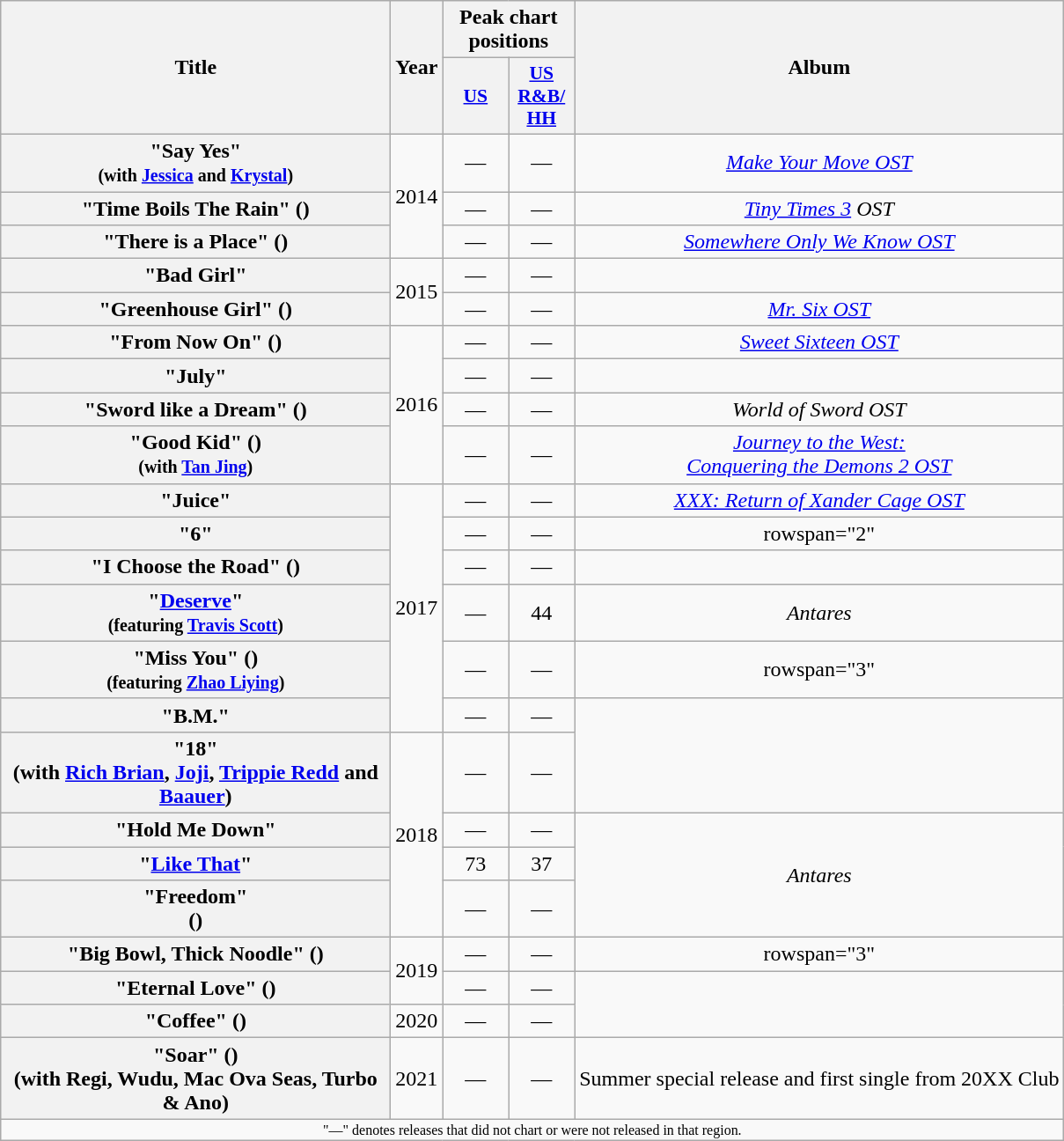<table class="wikitable plainrowheaders" style="text-align:center;">
<tr>
<th scope="col" rowspan="2" style="width:18em;">Title</th>
<th scope="col" rowspan="2">Year</th>
<th colspan="2">Peak chart<br>positions</th>
<th scope="col" rowspan="2">Album</th>
</tr>
<tr>
<th scope="col" style="width:3em;font-size:90%;"><a href='#'>US</a><br></th>
<th scope="col" style="width:3em;font-size:90%;"><a href='#'>US<br>R&B/<br>HH</a><br></th>
</tr>
<tr>
<th scope="row">"Say Yes"<br><small>(with <a href='#'>Jessica</a> and <a href='#'>Krystal</a>)</small></th>
<td rowspan="3">2014</td>
<td>—</td>
<td>—</td>
<td><em><a href='#'>Make Your Move OST</a></em></td>
</tr>
<tr>
<th scope="row">"Time Boils The Rain" ()</th>
<td>—</td>
<td>—</td>
<td><em><a href='#'>Tiny Times 3</a> OST</em></td>
</tr>
<tr>
<th scope="row">"There is a Place" ()</th>
<td>—</td>
<td>—</td>
<td><em><a href='#'>Somewhere Only We Know OST</a></em></td>
</tr>
<tr>
<th scope="row">"Bad Girl"</th>
<td rowspan="2">2015</td>
<td>—</td>
<td>—</td>
<td></td>
</tr>
<tr>
<th scope="row">"Greenhouse Girl" ()</th>
<td>—</td>
<td>—</td>
<td><em><a href='#'>Mr. Six OST</a></em></td>
</tr>
<tr>
<th scope="row">"From Now On" ()</th>
<td rowspan="4">2016</td>
<td>—</td>
<td>—</td>
<td><em><a href='#'>Sweet Sixteen OST</a></em></td>
</tr>
<tr>
<th scope="row">"July"</th>
<td>—</td>
<td>—</td>
<td></td>
</tr>
<tr>
<th scope="row">"Sword like a Dream" ()</th>
<td>—</td>
<td>—</td>
<td><em>World of Sword OST</em></td>
</tr>
<tr>
<th scope="row">"Good Kid" ()<br><small>(with <a href='#'>Tan Jing</a>)</small></th>
<td>—</td>
<td>—</td>
<td><em><a href='#'>Journey to the West:<br>Conquering the Demons 2 OST</a></em></td>
</tr>
<tr>
<th scope="row">"Juice"</th>
<td rowspan="6">2017</td>
<td>—</td>
<td>—</td>
<td><em><a href='#'>XXX: Return of Xander Cage OST</a></em></td>
</tr>
<tr>
<th scope="row">"6"</th>
<td>—</td>
<td>—</td>
<td>rowspan="2" </td>
</tr>
<tr>
<th scope="row">"I Choose the Road" ()</th>
<td>—</td>
<td>—</td>
</tr>
<tr>
<th scope="row">"<a href='#'>Deserve</a>"<br><small>(featuring <a href='#'>Travis Scott</a>)</small></th>
<td>—</td>
<td>44</td>
<td><em>Antares</em></td>
</tr>
<tr>
<th scope="row">"Miss You" ()<br><small>(featuring <a href='#'>Zhao Liying</a>)</small></th>
<td>—</td>
<td>—</td>
<td>rowspan="3" </td>
</tr>
<tr>
<th scope="row">"B.M."</th>
<td>—</td>
<td>—</td>
</tr>
<tr>
<th scope="row">"18"<br><span>(with <a href='#'>Rich Brian</a>, <a href='#'>Joji</a>, <a href='#'>Trippie Redd</a> and <a href='#'>Baauer</a>)</span></th>
<td rowspan="4">2018</td>
<td>—</td>
<td>—</td>
</tr>
<tr>
<th scope="row">"Hold Me Down"</th>
<td>—</td>
<td>—</td>
<td rowspan="3"><em>Antares</em></td>
</tr>
<tr>
<th scope="row">"<a href='#'>Like That</a>"</th>
<td>73</td>
<td>37</td>
</tr>
<tr>
<th scope="row">"Freedom"<br>()</th>
<td>—</td>
<td>—</td>
</tr>
<tr>
<th scope="row">"Big Bowl, Thick Noodle" ()<br></th>
<td rowspan="2">2019</td>
<td>—</td>
<td>—</td>
<td>rowspan="3" </td>
</tr>
<tr>
<th scope=row>"Eternal Love" ()</th>
<td>—</td>
<td>—</td>
</tr>
<tr>
<th scope=row>"Coffee" ()<br></th>
<td>2020</td>
<td>—</td>
<td>—</td>
</tr>
<tr>
<th scope=row>"Soar" ()<br>(with Regi, Wudu, Mac Ova Seas, Turbo & Ano)</th>
<td>2021</td>
<td>—</td>
<td>—</td>
<td>Summer special release and first single from 20XX Club</td>
</tr>
<tr>
<td colspan="8" style="text-align:center; font-size:8pt;">"—" denotes releases that did not chart or were not released in that region.</td>
</tr>
</table>
